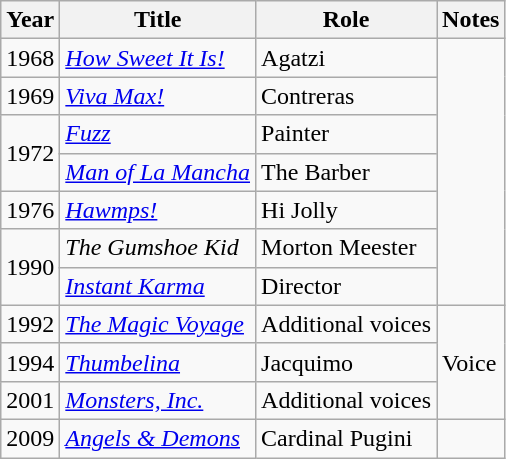<table class="wikitable sortable">
<tr>
<th>Year</th>
<th>Title</th>
<th>Role</th>
<th>Notes</th>
</tr>
<tr>
<td>1968</td>
<td><em><a href='#'>How Sweet It Is!</a></em></td>
<td>Agatzi</td>
<td rowspan="7"></td>
</tr>
<tr>
<td>1969</td>
<td><em><a href='#'>Viva Max!</a></em></td>
<td>Contreras</td>
</tr>
<tr>
<td rowspan="2">1972</td>
<td><a href='#'><em>Fuzz</em></a></td>
<td>Painter</td>
</tr>
<tr>
<td><a href='#'><em>Man of La Mancha</em></a></td>
<td>The Barber</td>
</tr>
<tr>
<td>1976</td>
<td><em><a href='#'>Hawmps!</a></em></td>
<td>Hi Jolly</td>
</tr>
<tr>
<td rowspan="2">1990</td>
<td><em>The Gumshoe Kid</em></td>
<td>Morton Meester</td>
</tr>
<tr>
<td><a href='#'><em>Instant Karma</em></a></td>
<td>Director</td>
</tr>
<tr>
<td>1992</td>
<td><em><a href='#'>The Magic Voyage</a></em></td>
<td>Additional voices</td>
<td rowspan="3">Voice</td>
</tr>
<tr>
<td>1994</td>
<td><a href='#'><em>Thumbelina</em></a></td>
<td>Jacquimo</td>
</tr>
<tr>
<td>2001</td>
<td><em><a href='#'>Monsters, Inc.</a></em></td>
<td>Additional voices</td>
</tr>
<tr>
<td>2009</td>
<td><a href='#'><em>Angels & Demons</em></a></td>
<td>Cardinal Pugini</td>
<td></td>
</tr>
</table>
